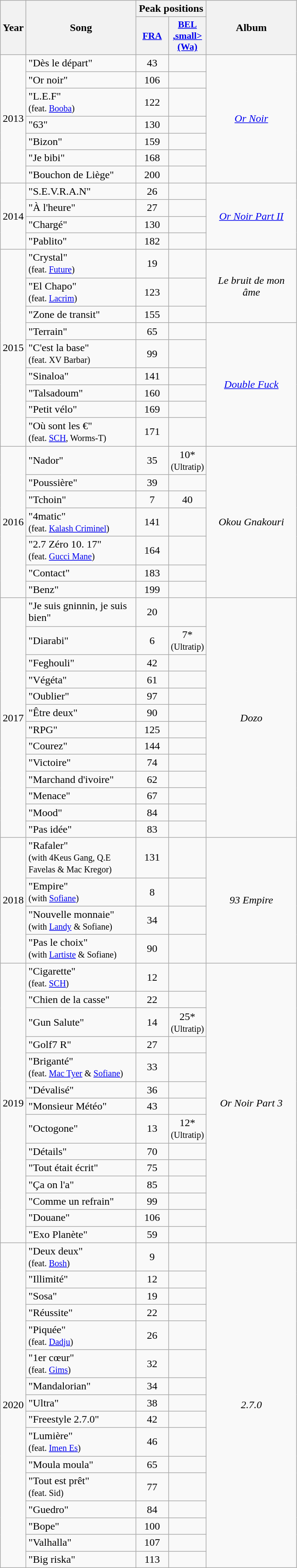<table class="wikitable">
<tr>
<th align="center" rowspan="2" width="10">Year</th>
<th align="center" rowspan="2" width="160">Song</th>
<th align="center" colspan="2" width="20">Peak positions</th>
<th align="center" rowspan="2" width="130">Album</th>
</tr>
<tr>
<th scope="col" style="width:3em;font-size:90%;"><a href='#'>FRA</a><br></th>
<th scope="col" style="width:3em;font-size:90%;"><a href='#'>BEL<br>,small>(Wa)</a><br></th>
</tr>
<tr>
<td rowspan="7">2013</td>
<td>"Dès le départ"</td>
<td style="text-align:center;">43</td>
<td style="text-align:center;"></td>
<td style="text-align:center;" rowspan=7><em><a href='#'>Or Noir</a></em></td>
</tr>
<tr>
<td>"Or noir"</td>
<td style="text-align:center;">106</td>
<td style="text-align:center;"></td>
</tr>
<tr>
<td>"L.E.F"<br><small>(feat. <a href='#'>Booba</a>)</small></td>
<td style="text-align:center;">122</td>
<td style="text-align:center;"></td>
</tr>
<tr>
<td>"63"</td>
<td style="text-align:center;">130</td>
<td style="text-align:center;"></td>
</tr>
<tr>
<td>"Bizon"</td>
<td style="text-align:center;">159</td>
<td style="text-align:center;"></td>
</tr>
<tr>
<td>"Je bibi"</td>
<td style="text-align:center;">168</td>
<td style="text-align:center;"></td>
</tr>
<tr>
<td>"Bouchon de Liège"</td>
<td style="text-align:center;">200</td>
<td style="text-align:center;"></td>
</tr>
<tr>
<td rowspan="4">2014</td>
<td>"S.E.V.R.A.N"</td>
<td style="text-align:center;">26</td>
<td style="text-align:center;"></td>
<td style="text-align:center;" rowspan=4><em><a href='#'>Or Noir Part II</a></em></td>
</tr>
<tr>
<td>"À l'heure"</td>
<td style="text-align:center;">27</td>
<td style="text-align:center;"></td>
</tr>
<tr>
<td>"Chargé"</td>
<td style="text-align:center;">130</td>
<td style="text-align:center;"></td>
</tr>
<tr>
<td>"Pablito"</td>
<td style="text-align:center;">182</td>
<td style="text-align:center;"></td>
</tr>
<tr>
<td rowspan="9">2015</td>
<td>"Crystal" <br><small>(feat. <a href='#'>Future</a>)</small></td>
<td style="text-align:center;">19</td>
<td style="text-align:center;"></td>
<td style="text-align:center;" rowspan=3><em>Le bruit de mon âme</em></td>
</tr>
<tr>
<td>"El Chapo"<br><small>(feat. <a href='#'>Lacrim</a>)</small></td>
<td style="text-align:center;">123</td>
<td style="text-align:center;"></td>
</tr>
<tr>
<td>"Zone de transit"</td>
<td style="text-align:center;">155</td>
<td style="text-align:center;"></td>
</tr>
<tr>
<td>"Terrain"</td>
<td style="text-align:center;">65</td>
<td style="text-align:center;"></td>
<td style="text-align:center;" rowspan="6"><em><a href='#'>Double Fuck</a></em></td>
</tr>
<tr>
<td>"C'est la base" <br><small>(feat. XV Barbar)</small></td>
<td style="text-align:center;">99</td>
<td style="text-align:center;"></td>
</tr>
<tr>
<td>"Sinaloa"</td>
<td style="text-align:center;">141</td>
<td style="text-align:center;"></td>
</tr>
<tr>
<td>"Talsadoum"</td>
<td style="text-align:center;">160</td>
<td style="text-align:center;"></td>
</tr>
<tr>
<td>"Petit vélo"</td>
<td style="text-align:center;">169</td>
<td style="text-align:center;"></td>
</tr>
<tr>
<td>"Où sont les €"<br><small>(feat. <a href='#'>SCH</a>, Worms-T)</small></td>
<td style="text-align:center;">171</td>
<td style="text-align:center;"></td>
</tr>
<tr>
<td rowspan="7">2016</td>
<td>"Nador"</td>
<td style="text-align:center;">35</td>
<td style="text-align:center;">10*<br><small>(Ultratip)</small></td>
<td style="text-align:center;" rowspan="7"><em>Okou Gnakouri</em></td>
</tr>
<tr>
<td>"Poussière"</td>
<td style="text-align:center;">39</td>
<td style="text-align:center;"></td>
</tr>
<tr>
<td>"Tchoin"</td>
<td style="text-align:center;">7</td>
<td style="text-align:center;">40</td>
</tr>
<tr>
<td>"4matic"<br><small>(feat. <a href='#'>Kalash Criminel</a>)</small></td>
<td style="text-align:center;">141</td>
<td style="text-align:center;"></td>
</tr>
<tr>
<td>"2.7 Zéro 10. 17"<br><small>(feat. <a href='#'>Gucci Mane</a>)</small></td>
<td style="text-align:center;">164</td>
<td style="text-align:center;"></td>
</tr>
<tr>
<td>"Contact"</td>
<td style="text-align:center;">183</td>
<td style="text-align:center;"></td>
</tr>
<tr>
<td>"Benz"</td>
<td style="text-align:center;">199</td>
<td style="text-align:center;"></td>
</tr>
<tr>
<td rowspan="13">2017</td>
<td>"Je suis gninnin, je suis bien"</td>
<td style="text-align:center;">20</td>
<td style="text-align:center;"></td>
<td style="text-align:center;" rowspan="13"><em>Dozo</em></td>
</tr>
<tr>
<td>"Diarabi"</td>
<td style="text-align:center;">6</td>
<td style="text-align:center;">7*<small>(Ultratip)</small></td>
</tr>
<tr>
<td>"Feghouli"</td>
<td style="text-align:center;">42</td>
<td style="text-align:center;"></td>
</tr>
<tr>
<td>"Végéta"</td>
<td style="text-align:center;">61</td>
<td style="text-align:center;"></td>
</tr>
<tr>
<td>"Oublier"</td>
<td style="text-align:center;">97</td>
<td style="text-align:center;"></td>
</tr>
<tr>
<td>"Être deux"</td>
<td style="text-align:center;">90</td>
<td style="text-align:center;"></td>
</tr>
<tr>
<td>"RPG"</td>
<td style="text-align:center;">125</td>
<td style="text-align:center;"></td>
</tr>
<tr>
<td>"Courez"</td>
<td style="text-align:center;">144</td>
<td style="text-align:center;"></td>
</tr>
<tr>
<td>"Victoire"</td>
<td style="text-align:center;">74</td>
<td style="text-align:center;"></td>
</tr>
<tr>
<td>"Marchand d'ivoire"</td>
<td style="text-align:center;">62</td>
<td style="text-align:center;"></td>
</tr>
<tr>
<td>"Menace"</td>
<td style="text-align:center;">67</td>
<td style="text-align:center;"></td>
</tr>
<tr>
<td>"Mood"</td>
<td style="text-align:center;">84</td>
<td style="text-align:center;"></td>
</tr>
<tr>
<td>"Pas idée"</td>
<td style="text-align:center;">83</td>
<td style="text-align:center;"></td>
</tr>
<tr>
<td rowspan="4">2018</td>
<td>"Rafaler" <br><small>(with 4Keus Gang, Q.E Favelas & Mac Kregor)</small></td>
<td style="text-align:center;">131</td>
<td style="text-align:center;"></td>
<td style="text-align:center;" rowspan=4><em>93 Empire</em></td>
</tr>
<tr>
<td>"Empire" <br><small>(with <a href='#'>Sofiane</a>)</small></td>
<td style="text-align:center;">8</td>
<td style="text-align:center;"></td>
</tr>
<tr>
<td>"Nouvelle monnaie" <br><small>(with <a href='#'>Landy</a> & Sofiane)</small></td>
<td style="text-align:center;">34</td>
<td style="text-align:center;"></td>
</tr>
<tr>
<td>"Pas le choix" <br><small>(with <a href='#'>Lartiste</a> & Sofiane)</small></td>
<td style="text-align:center;">90</td>
<td style="text-align:center;"></td>
</tr>
<tr>
<td rowspan="14">2019</td>
<td>"Cigarette" <br><small>(feat. <a href='#'>SCH</a>)</small></td>
<td style="text-align:center;">12</td>
<td style="text-align:center;"></td>
<td style="text-align:center;" rowspan=14><em>Or Noir Part 3</em></td>
</tr>
<tr>
<td>"Chien de la casse"</td>
<td style="text-align:center;">22</td>
<td style="text-align:center;"></td>
</tr>
<tr>
<td>"Gun Salute"</td>
<td style="text-align:center;">14</td>
<td style="text-align:center;">25*<small>(Ultratip)</small></td>
</tr>
<tr>
<td>"Golf7 R"</td>
<td style="text-align:center;">27</td>
<td style="text-align:center;"></td>
</tr>
<tr>
<td>"Briganté" <br><small>(feat. <a href='#'>Mac Tyer</a> & <a href='#'>Sofiane</a>)</small></td>
<td style="text-align:center;">33</td>
<td style="text-align:center;"></td>
</tr>
<tr>
<td>"Dévalisé"</td>
<td style="text-align:center;">36</td>
<td style="text-align:center;"></td>
</tr>
<tr>
<td>"Monsieur Météo"</td>
<td style="text-align:center;">43</td>
<td style="text-align:center;"></td>
</tr>
<tr>
<td>"Octogone"</td>
<td style="text-align:center;">13</td>
<td style="text-align:center;">12*<small>(Ultratip)</small></td>
</tr>
<tr>
<td>"Détails"</td>
<td style="text-align:center;">70</td>
<td style="text-align:center;"></td>
</tr>
<tr>
<td>"Tout était écrit"</td>
<td style="text-align:center;">75</td>
<td style="text-align:center;"></td>
</tr>
<tr>
<td>"Ça on l'a"</td>
<td style="text-align:center;">85</td>
<td style="text-align:center;"></td>
</tr>
<tr>
<td>"Comme un refrain"</td>
<td style="text-align:center;">99</td>
<td style="text-align:center;"></td>
</tr>
<tr>
<td>"Douane"</td>
<td style="text-align:center;">106</td>
<td style="text-align:center;"></td>
</tr>
<tr>
<td>"Exo Planète"</td>
<td style="text-align:center;">59</td>
<td style="text-align:center;"></td>
</tr>
<tr>
<td rowspan="16">2020</td>
<td>"Deux deux" <br><small>(feat. <a href='#'>Bosh</a>)</small></td>
<td style="text-align:center;">9</td>
<td style="text-align:center;"></td>
<td style="text-align:center;" rowspan=16><em>2.7.0</em></td>
</tr>
<tr>
<td>"Illimité"</td>
<td style="text-align:center;">12</td>
<td style="text-align:center;"></td>
</tr>
<tr>
<td>"Sosa"</td>
<td style="text-align:center;">19</td>
<td style="text-align:center;"></td>
</tr>
<tr>
<td>"Réussite"</td>
<td style="text-align:center;">22</td>
<td style="text-align:center;"></td>
</tr>
<tr>
<td>"Piquée" <br><small>(feat. <a href='#'>Dadju</a>)</small></td>
<td style="text-align:center;">26</td>
<td style="text-align:center;"></td>
</tr>
<tr>
<td>"1er cœur" <br><small>(feat. <a href='#'>Gims</a>)</small></td>
<td style="text-align:center;">32</td>
<td style="text-align:center;"></td>
</tr>
<tr>
<td>"Mandalorian"</td>
<td style="text-align:center;">34</td>
<td style="text-align:center;"></td>
</tr>
<tr>
<td>"Ultra"</td>
<td style="text-align:center;">38</td>
<td style="text-align:center;"></td>
</tr>
<tr>
<td>"Freestyle 2.7.0"</td>
<td style="text-align:center;">42</td>
<td style="text-align:center;"></td>
</tr>
<tr>
<td>"Lumière" <br><small>(feat. <a href='#'>Imen Es</a>)</small></td>
<td style="text-align:center;">46</td>
<td style="text-align:center;"></td>
</tr>
<tr>
<td>"Moula moula"</td>
<td style="text-align:center;">65</td>
<td style="text-align:center;"></td>
</tr>
<tr>
<td>"Tout est prêt" <br><small>(feat. Sid)</small></td>
<td style="text-align:center;">77</td>
<td style="text-align:center;"></td>
</tr>
<tr>
<td>"Guedro"</td>
<td style="text-align:center;">84</td>
<td style="text-align:center;"></td>
</tr>
<tr>
<td>"Bope"</td>
<td style="text-align:center;">100</td>
<td style="text-align:center;"></td>
</tr>
<tr>
<td>"Valhalla"</td>
<td style="text-align:center;">107</td>
<td style="text-align:center;"></td>
</tr>
<tr>
<td>"Big riska"</td>
<td style="text-align:center;">113</td>
<td style="text-align:center;"></td>
</tr>
</table>
